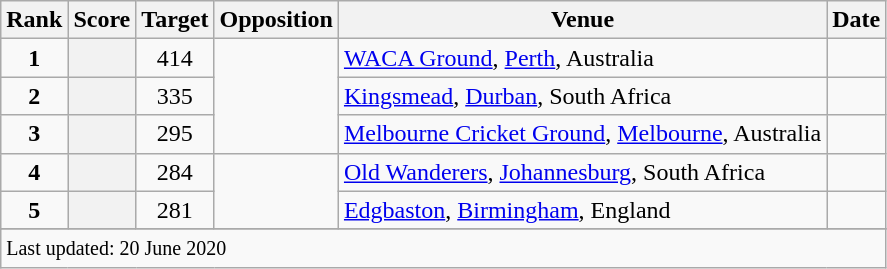<table class="wikitable plainrowheaders sortable">
<tr>
<th scope=col>Rank</th>
<th scope=col>Score</th>
<th scope=col>Target</th>
<th scope=col>Opposition</th>
<th scope=col>Venue</th>
<th scope=col>Date</th>
</tr>
<tr>
<td align=center><strong>1</strong></td>
<th scope=row style=text-align:center;></th>
<td align=center>414</td>
<td rowspan=3></td>
<td><a href='#'>WACA Ground</a>, <a href='#'>Perth</a>, Australia</td>
<td></td>
</tr>
<tr>
<td align=center><strong>2</strong></td>
<th scope=row style=text-align:center;></th>
<td align=center>335</td>
<td><a href='#'>Kingsmead</a>, <a href='#'>Durban</a>, South Africa</td>
<td></td>
</tr>
<tr>
<td align=center><strong>3</strong></td>
<th scope=row style=text-align:center;></th>
<td align=center>295</td>
<td><a href='#'>Melbourne Cricket Ground</a>, <a href='#'>Melbourne</a>, Australia</td>
<td></td>
</tr>
<tr>
<td align=center><strong>4</strong></td>
<th scope=row style=text-align:center;></th>
<td align=center>284</td>
<td rowspan=2></td>
<td><a href='#'>Old Wanderers</a>, <a href='#'>Johannesburg</a>, South Africa</td>
<td></td>
</tr>
<tr>
<td align=center><strong>5</strong></td>
<th scope=row style=text-align:center;></th>
<td align=center>281</td>
<td><a href='#'>Edgbaston</a>, <a href='#'>Birmingham</a>, England</td>
<td></td>
</tr>
<tr>
</tr>
<tr class=sortbottom>
<td colspan=6><small>Last updated: 20 June 2020</small></td>
</tr>
</table>
